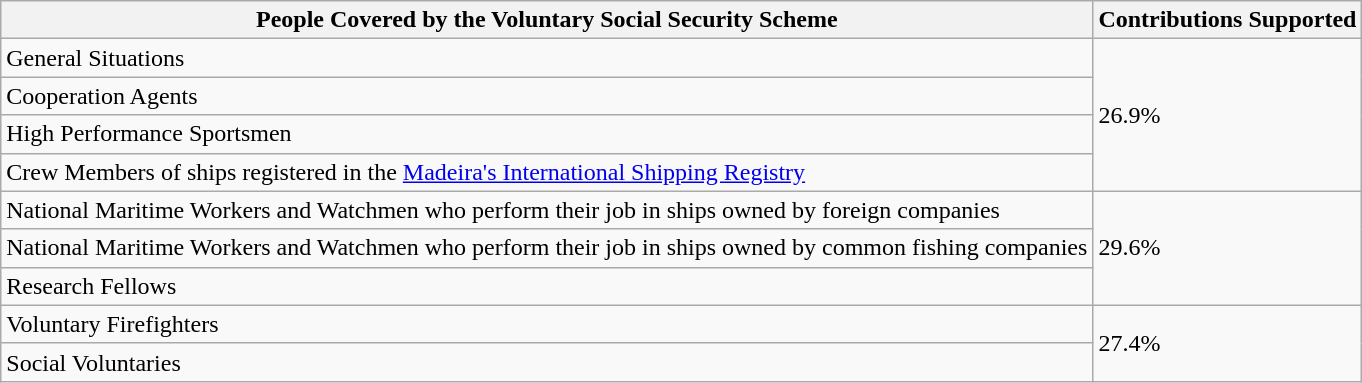<table class="wikitable sortable">
<tr>
<th>People Covered by the Voluntary Social Security Scheme</th>
<th>Contributions Supported</th>
</tr>
<tr>
<td>General Situations</td>
<td rowspan="4">26.9%</td>
</tr>
<tr>
<td>Cooperation Agents</td>
</tr>
<tr>
<td>High Performance Sportsmen</td>
</tr>
<tr>
<td>Crew Members of ships registered in the <a href='#'>Madeira's International Shipping Registry</a></td>
</tr>
<tr>
<td>National Maritime Workers and Watchmen who perform their job in ships owned by foreign companies</td>
<td rowspan="3">29.6%</td>
</tr>
<tr>
<td>National Maritime Workers and Watchmen who perform their job in ships owned by common fishing companies</td>
</tr>
<tr>
<td>Research Fellows</td>
</tr>
<tr>
<td>Voluntary Firefighters</td>
<td rowspan="2">27.4%</td>
</tr>
<tr>
<td>Social Voluntaries</td>
</tr>
</table>
